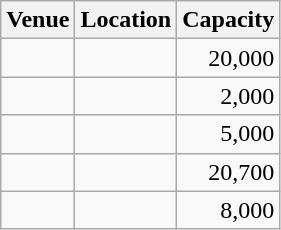<table class="wikitable floatright" cellspacing="5">
<tr>
<th>Venue </th>
<th>Location </th>
<th>Capacity</th>
</tr>
<tr>
<td></td>
<td></td>
<td align=right>20,000</td>
</tr>
<tr>
<td></td>
<td></td>
<td align=right>2,000</td>
</tr>
<tr>
<td></td>
<td></td>
<td align=right>5,000</td>
</tr>
<tr>
<td></td>
<td></td>
<td align=right>20,700</td>
</tr>
<tr>
<td></td>
<td></td>
<td align=right>8,000</td>
</tr>
</table>
